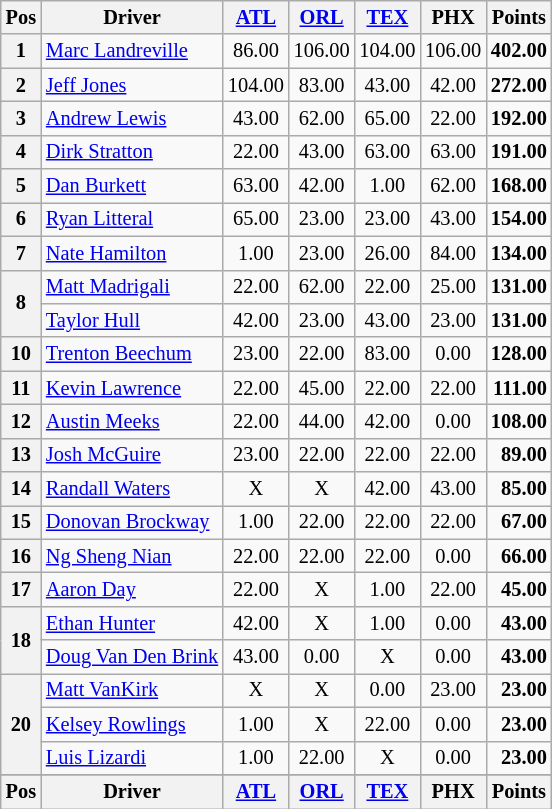<table class="wikitable" style="font-size:85%; text-align:center">
<tr style="background:#f9f9f9" valign="top">
<th valign="middle">Pos</th>
<th valign="middle">Driver</th>
<th><a href='#'>ATL</a></th>
<th><a href='#'>ORL</a></th>
<th><a href='#'>TEX</a></th>
<th>PHX</th>
<th valign="middle">Points</th>
</tr>
<tr>
<th>1</th>
<td align="left"> <a href='#'>Marc Landreville</a></td>
<td>86.00</td>
<td>106.00</td>
<td>104.00</td>
<td>106.00</td>
<td align="right"><strong>402.00</strong></td>
</tr>
<tr>
<th>2</th>
<td align="left"> <a href='#'>Jeff Jones</a></td>
<td>104.00</td>
<td>83.00</td>
<td>43.00</td>
<td>42.00</td>
<td align="right"><strong>272.00</strong></td>
</tr>
<tr>
<th>3</th>
<td align="left"> <a href='#'>Andrew Lewis</a></td>
<td>43.00</td>
<td>62.00</td>
<td>65.00</td>
<td>22.00</td>
<td align="right"><strong>192.00</strong></td>
</tr>
<tr>
<th>4</th>
<td align="left"> <a href='#'>Dirk Stratton</a></td>
<td>22.00</td>
<td>43.00</td>
<td>63.00</td>
<td>63.00</td>
<td align="right"><strong>191.00</strong></td>
</tr>
<tr>
<th>5</th>
<td align="left"> <a href='#'>Dan Burkett</a></td>
<td>63.00</td>
<td>42.00</td>
<td>1.00</td>
<td>62.00</td>
<td align="right"><strong>168.00</strong></td>
</tr>
<tr>
<th>6</th>
<td align="left"> <a href='#'>Ryan Litteral</a></td>
<td>65.00</td>
<td>23.00</td>
<td>23.00</td>
<td>43.00</td>
<td align="right"><strong>154.00</strong></td>
</tr>
<tr>
<th>7</th>
<td align="left"> <a href='#'>Nate Hamilton</a></td>
<td>1.00</td>
<td>23.00</td>
<td>26.00</td>
<td>84.00</td>
<td align="right"><strong>134.00</strong></td>
</tr>
<tr>
<th rowspan=2>8</th>
<td align="left"> <a href='#'>Matt Madrigali</a></td>
<td>22.00</td>
<td>62.00</td>
<td>22.00</td>
<td>25.00</td>
<td align="right"><strong>131.00</strong></td>
</tr>
<tr>
<td align="left"> <a href='#'>Taylor Hull</a></td>
<td>42.00</td>
<td>23.00</td>
<td>43.00</td>
<td>23.00</td>
<td align="right"><strong>131.00</strong></td>
</tr>
<tr>
<th>10</th>
<td align="left"> <a href='#'>Trenton Beechum</a></td>
<td>23.00</td>
<td>22.00</td>
<td>83.00</td>
<td>0.00</td>
<td align="right"><strong>128.00</strong></td>
</tr>
<tr>
<th>11</th>
<td align="left"> <a href='#'>Kevin Lawrence</a></td>
<td>22.00</td>
<td>45.00</td>
<td>22.00</td>
<td>22.00</td>
<td align="right"><strong>111.00</strong></td>
</tr>
<tr>
<th>12</th>
<td align="left"> <a href='#'>Austin Meeks</a></td>
<td>22.00</td>
<td>44.00</td>
<td>42.00</td>
<td>0.00</td>
<td align="right"><strong>108.00</strong></td>
</tr>
<tr>
<th>13</th>
<td align="left"> <a href='#'>Josh McGuire</a></td>
<td>23.00</td>
<td>22.00</td>
<td>22.00</td>
<td>22.00</td>
<td align="right"><strong>89.00</strong></td>
</tr>
<tr>
<th>14</th>
<td align="left"> <a href='#'>Randall Waters</a></td>
<td>X</td>
<td>X</td>
<td>42.00</td>
<td>43.00</td>
<td align="right"><strong>85.00</strong></td>
</tr>
<tr>
<th>15</th>
<td align="left"> <a href='#'>Donovan Brockway</a></td>
<td>1.00</td>
<td>22.00</td>
<td>22.00</td>
<td>22.00</td>
<td align="right"><strong>67.00</strong></td>
</tr>
<tr>
<th>16</th>
<td align="left"> <a href='#'>Ng Sheng Nian</a></td>
<td>22.00</td>
<td>22.00</td>
<td>22.00</td>
<td>0.00</td>
<td align="right"><strong>66.00</strong></td>
</tr>
<tr>
<th>17</th>
<td align="left"> <a href='#'>Aaron Day</a></td>
<td>22.00</td>
<td>X</td>
<td>1.00</td>
<td>22.00</td>
<td align="right"><strong>45.00</strong></td>
</tr>
<tr>
<th rowspan=2>18</th>
<td align="left"> <a href='#'>Ethan Hunter</a></td>
<td>42.00</td>
<td>X</td>
<td>1.00</td>
<td>0.00</td>
<td align="right"><strong>43.00</strong></td>
</tr>
<tr>
<td align="left"> <a href='#'>Doug Van Den Brink</a></td>
<td>43.00</td>
<td>0.00</td>
<td>X</td>
<td>0.00</td>
<td align="right"><strong>43.00</strong></td>
</tr>
<tr>
<th rowspan=3>20</th>
<td align="left"> <a href='#'>Matt VanKirk</a></td>
<td>X</td>
<td>X</td>
<td>0.00</td>
<td>23.00</td>
<td align="right"><strong>23.00</strong></td>
</tr>
<tr>
<td align="left"> <a href='#'>Kelsey Rowlings</a></td>
<td>1.00</td>
<td>X</td>
<td>22.00</td>
<td>0.00</td>
<td align="right"><strong>23.00</strong></td>
</tr>
<tr>
<td align="left"> <a href='#'>Luis Lizardi</a></td>
<td>1.00</td>
<td>22.00</td>
<td>X</td>
<td>0.00</td>
<td align="right"><strong>23.00</strong></td>
</tr>
<tr>
</tr>
<tr style="background:#f9f9f9" valign="top">
<th valign="middle">Pos</th>
<th valign="middle">Driver</th>
<th><a href='#'>ATL</a></th>
<th><a href='#'>ORL</a></th>
<th><a href='#'>TEX</a></th>
<th>PHX</th>
<th valign="middle">Points</th>
</tr>
</table>
